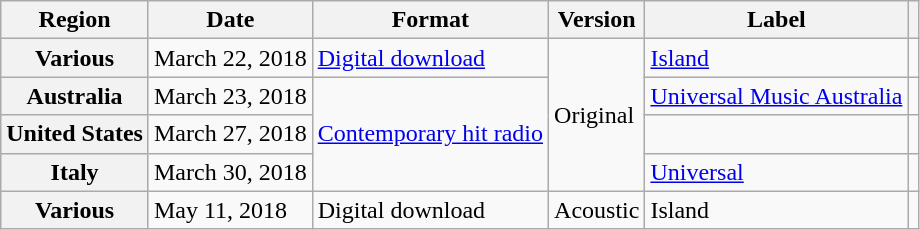<table class="wikitable plainrowheaders">
<tr>
<th scope="col">Region</th>
<th scope="col">Date</th>
<th scope="col">Format</th>
<th scope="col">Version</th>
<th scope="col">Label</th>
<th scope="col"></th>
</tr>
<tr>
<th scope="row">Various</th>
<td>March 22, 2018</td>
<td><a href='#'>Digital download</a></td>
<td rowspan="4">Original</td>
<td><a href='#'>Island</a></td>
<td></td>
</tr>
<tr>
<th scope="row">Australia</th>
<td>March 23, 2018</td>
<td rowspan="3"><a href='#'>Contemporary hit radio</a></td>
<td><a href='#'>Universal Music Australia</a></td>
<td></td>
</tr>
<tr>
<th scope="row">United States</th>
<td>March 27, 2018</td>
<td></td>
<td></td>
</tr>
<tr>
<th scope="row">Italy</th>
<td>March 30, 2018</td>
<td><a href='#'>Universal</a></td>
<td></td>
</tr>
<tr>
<th scope="row">Various</th>
<td>May 11, 2018</td>
<td>Digital download</td>
<td>Acoustic</td>
<td>Island</td>
<td></td>
</tr>
</table>
